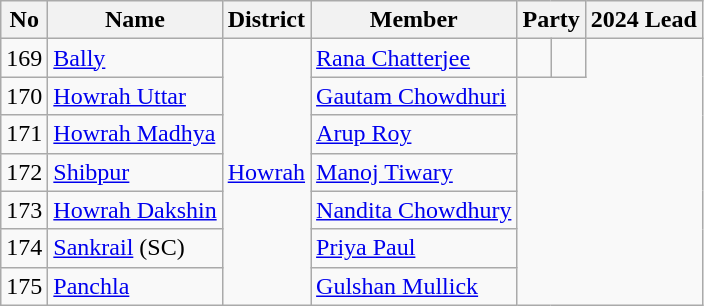<table class="wikitable sortable">
<tr>
<th>No</th>
<th>Name</th>
<th>District</th>
<th>Member</th>
<th colspan="2">Party</th>
<th colspan="2">2024 Lead</th>
</tr>
<tr>
<td>169</td>
<td><a href='#'>Bally</a></td>
<td rowspan="7"><a href='#'>Howrah</a></td>
<td><a href='#'>Rana Chatterjee</a></td>
<td></td>
<td></td>
</tr>
<tr>
<td>170</td>
<td><a href='#'>Howrah Uttar</a></td>
<td><a href='#'>Gautam Chowdhuri</a></td>
</tr>
<tr>
<td>171</td>
<td><a href='#'>Howrah Madhya</a></td>
<td><a href='#'>Arup Roy</a></td>
</tr>
<tr>
<td>172</td>
<td><a href='#'>Shibpur</a></td>
<td><a href='#'>Manoj Tiwary</a></td>
</tr>
<tr>
<td>173</td>
<td><a href='#'>Howrah Dakshin</a></td>
<td><a href='#'>Nandita Chowdhury</a></td>
</tr>
<tr>
<td>174</td>
<td><a href='#'>Sankrail</a> (SC)</td>
<td><a href='#'>Priya Paul</a></td>
</tr>
<tr>
<td>175</td>
<td><a href='#'>Panchla</a></td>
<td><a href='#'>Gulshan Mullick</a></td>
</tr>
</table>
